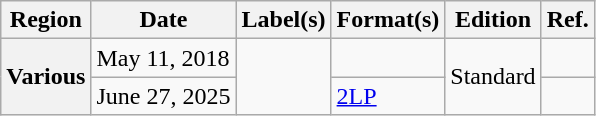<table class="wikitable plainrowheaders">
<tr>
<th scope="col">Region</th>
<th scope="col">Date</th>
<th scope="col">Label(s)</th>
<th scope="col">Format(s)</th>
<th scope="col">Edition</th>
<th scope="col">Ref.</th>
</tr>
<tr>
<th rowspan="2" scope="row">Various</th>
<td>May 11, 2018</td>
<td rowspan="2"></td>
<td></td>
<td rowspan="2">Standard</td>
<td></td>
</tr>
<tr>
<td>June 27, 2025</td>
<td><a href='#'>2LP</a></td>
<td></td>
</tr>
</table>
